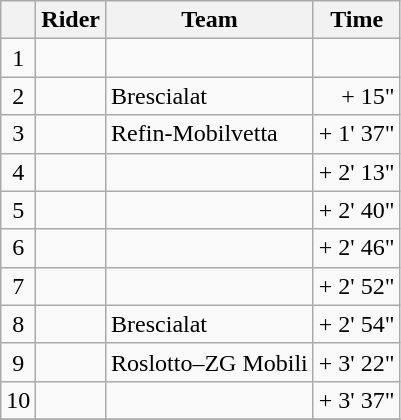<table class="wikitable">
<tr>
<th></th>
<th>Rider</th>
<th>Team</th>
<th>Time</th>
</tr>
<tr>
<td style="text-align:center;">1</td>
<td> </td>
<td></td>
<td align=right></td>
</tr>
<tr>
<td style="text-align:center;">2</td>
<td></td>
<td>Brescialat</td>
<td align=right>+ 15"</td>
</tr>
<tr>
<td style="text-align:center;">3</td>
<td></td>
<td>Refin-Mobilvetta</td>
<td align=right>+ 1' 37"</td>
</tr>
<tr>
<td style="text-align:center;">4</td>
<td></td>
<td></td>
<td align=right>+ 2' 13"</td>
</tr>
<tr>
<td style="text-align:center;">5</td>
<td></td>
<td></td>
<td align=right>+ 2' 40"</td>
</tr>
<tr>
<td style="text-align:center;">6</td>
<td></td>
<td></td>
<td align=right>+ 2' 46"</td>
</tr>
<tr>
<td style="text-align:center;">7</td>
<td></td>
<td></td>
<td align=right>+ 2' 52"</td>
</tr>
<tr>
<td style="text-align:center;">8</td>
<td> </td>
<td>Brescialat</td>
<td align=right>+ 2' 54"</td>
</tr>
<tr>
<td style="text-align:center;">9</td>
<td></td>
<td>Roslotto–ZG Mobili</td>
<td align=right>+ 3' 22"</td>
</tr>
<tr>
<td style="text-align:center;">10</td>
<td></td>
<td></td>
<td align=right>+ 3' 37"</td>
</tr>
<tr>
</tr>
</table>
